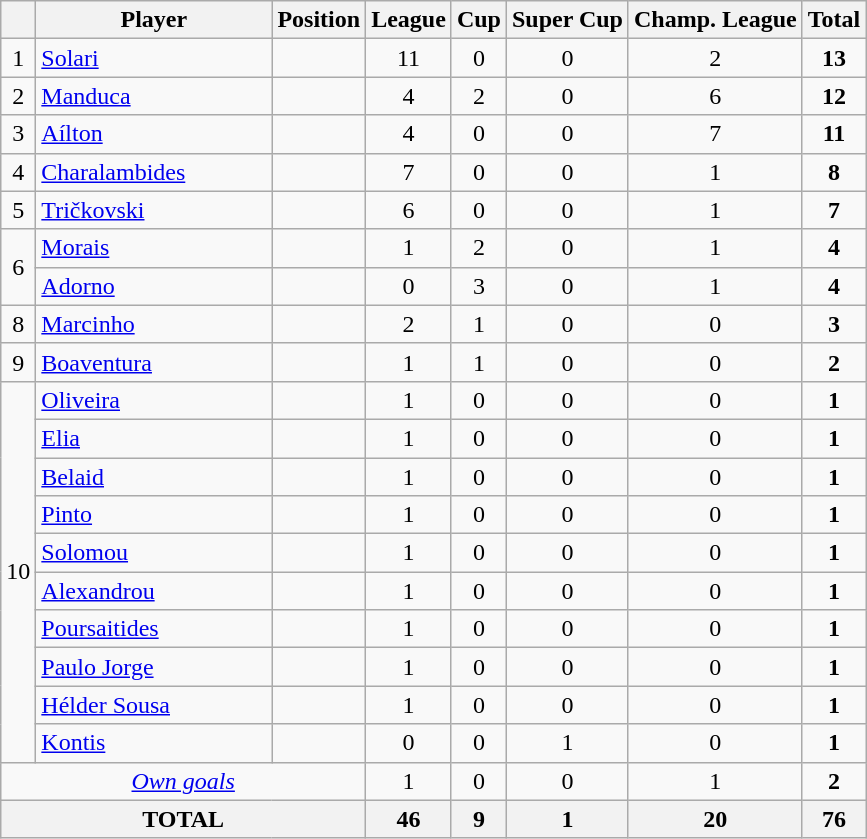<table class="wikitable">
<tr>
<th></th>
<th width="150">Player</th>
<th>Position</th>
<th>League</th>
<th>Cup</th>
<th>Super Cup</th>
<th>Champ. League</th>
<th>Total</th>
</tr>
<tr>
<td align=center>1</td>
<td> <a href='#'>Solari</a></td>
<td align=center></td>
<td align=center>11</td>
<td align=center>0</td>
<td align=center>0</td>
<td align=center>2</td>
<td align=center><strong>13</strong></td>
</tr>
<tr>
<td align=center>2</td>
<td> <a href='#'>Manduca</a></td>
<td align=center></td>
<td align=center>4</td>
<td align=center>2</td>
<td align=center>0</td>
<td align=center>6</td>
<td align=center><strong>12</strong></td>
</tr>
<tr>
<td align=center>3</td>
<td> <a href='#'>Aílton</a></td>
<td align=center></td>
<td align=center>4</td>
<td align=center>0</td>
<td align=center>0</td>
<td align=center>7</td>
<td align=center><strong>11</strong></td>
</tr>
<tr>
<td align=center>4</td>
<td> <a href='#'>Charalambides</a></td>
<td align=center></td>
<td align=center>7</td>
<td align=center>0</td>
<td align=center>0</td>
<td align=center>1</td>
<td align=center><strong>8</strong></td>
</tr>
<tr>
<td align=center>5</td>
<td> <a href='#'>Tričkovski</a></td>
<td align=center></td>
<td align=center>6</td>
<td align=center>0</td>
<td align=center>0</td>
<td align=center>1</td>
<td align=center><strong>7</strong></td>
</tr>
<tr>
<td rowspan="2" align=center>6</td>
<td> <a href='#'>Morais</a></td>
<td align=center></td>
<td align=center>1</td>
<td align=center>2</td>
<td align=center>0</td>
<td align=center>1</td>
<td align=center><strong>4</strong></td>
</tr>
<tr>
<td> <a href='#'>Adorno</a></td>
<td align=center></td>
<td align=center>0</td>
<td align=center>3</td>
<td align=center>0</td>
<td align=center>1</td>
<td align=center><strong>4</strong></td>
</tr>
<tr>
<td align=center>8</td>
<td> <a href='#'>Marcinho</a></td>
<td align=center></td>
<td align=center>2</td>
<td align=center>1</td>
<td align=center>0</td>
<td align=center>0</td>
<td align=center><strong>3</strong></td>
</tr>
<tr>
<td align=center>9</td>
<td> <a href='#'>Boaventura</a></td>
<td align=center></td>
<td align=center>1</td>
<td align=center>1</td>
<td align=center>0</td>
<td align=center>0</td>
<td align=center><strong>2</strong></td>
</tr>
<tr>
<td rowspan="10" align=center>10</td>
<td> <a href='#'>Oliveira</a></td>
<td align=center></td>
<td align=center>1</td>
<td align=center>0</td>
<td align=center>0</td>
<td align=center>0</td>
<td align=center><strong>1</strong></td>
</tr>
<tr>
<td> <a href='#'>Elia</a></td>
<td align=center></td>
<td align=center>1</td>
<td align=center>0</td>
<td align=center>0</td>
<td align=center>0</td>
<td align=center><strong>1</strong></td>
</tr>
<tr>
<td> <a href='#'>Belaid</a></td>
<td align=center></td>
<td align=center>1</td>
<td align=center>0</td>
<td align=center>0</td>
<td align=center>0</td>
<td align=center><strong>1</strong></td>
</tr>
<tr>
<td> <a href='#'>Pinto</a></td>
<td align=center></td>
<td align=center>1</td>
<td align=center>0</td>
<td align=center>0</td>
<td align=center>0</td>
<td align=center><strong>1</strong></td>
</tr>
<tr>
<td> <a href='#'>Solomou</a></td>
<td align=center></td>
<td align=center>1</td>
<td align=center>0</td>
<td align=center>0</td>
<td align=center>0</td>
<td align=center><strong>1</strong></td>
</tr>
<tr>
<td> <a href='#'>Alexandrou</a></td>
<td align=center></td>
<td align=center>1</td>
<td align=center>0</td>
<td align=center>0</td>
<td align=center>0</td>
<td align=center><strong>1</strong></td>
</tr>
<tr>
<td> <a href='#'>Poursaitides</a></td>
<td align=center></td>
<td align=center>1</td>
<td align=center>0</td>
<td align=center>0</td>
<td align=center>0</td>
<td align=center><strong>1</strong></td>
</tr>
<tr>
<td> <a href='#'>Paulo Jorge</a></td>
<td align=center></td>
<td align=center>1</td>
<td align=center>0</td>
<td align=center>0</td>
<td align=center>0</td>
<td align=center><strong>1</strong></td>
</tr>
<tr>
<td> <a href='#'>Hélder Sousa</a></td>
<td align=center></td>
<td align=center>1</td>
<td align=center>0</td>
<td align=center>0</td>
<td align=center>0</td>
<td align=center><strong>1</strong></td>
</tr>
<tr>
<td> <a href='#'>Kontis</a></td>
<td align=center></td>
<td align=center>0</td>
<td align=center>0</td>
<td align=center>1</td>
<td align=center>0</td>
<td align=center><strong>1</strong></td>
</tr>
<tr>
<td colspan="3" align=center><em><a href='#'>Own goals</a></em></td>
<td align=center>1</td>
<td align=center>0</td>
<td align=center>0</td>
<td align=center>1</td>
<td align=center><strong>2</strong></td>
</tr>
<tr>
<th colspan="3" align=center>TOTAL</th>
<th align=center>46</th>
<th align=center>9</th>
<th align=center>1</th>
<th align=center>20</th>
<th align=center>76</th>
</tr>
</table>
